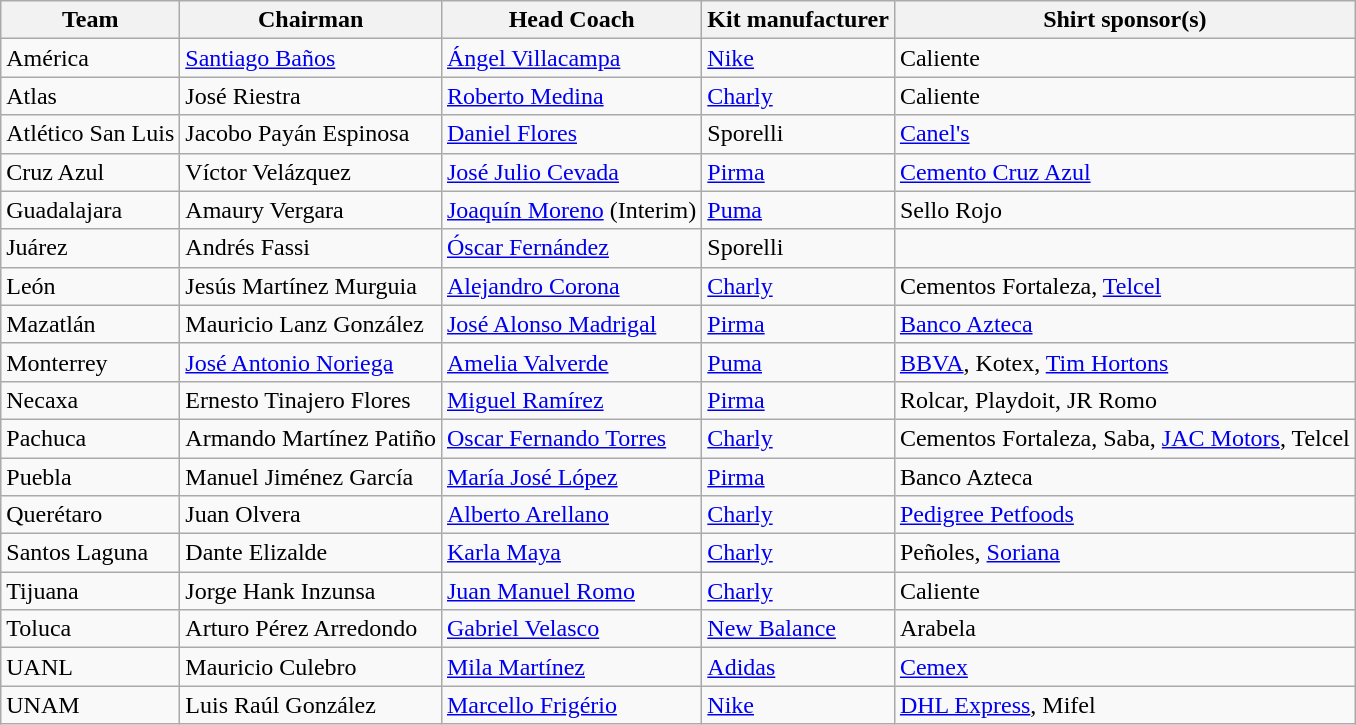<table class="wikitable sortable" style="text-align: left;">
<tr>
<th>Team</th>
<th>Chairman</th>
<th>Head Coach</th>
<th>Kit manufacturer</th>
<th>Shirt sponsor(s)</th>
</tr>
<tr>
<td>América</td>
<td><a href='#'>Santiago Baños</a></td>
<td> <a href='#'>Ángel Villacampa</a></td>
<td><a href='#'>Nike</a></td>
<td>Caliente</td>
</tr>
<tr>
<td>Atlas</td>
<td>José Riestra</td>
<td> <a href='#'>Roberto Medina</a></td>
<td><a href='#'>Charly</a></td>
<td>Caliente</td>
</tr>
<tr>
<td>Atlético San Luis</td>
<td>Jacobo Payán Espinosa</td>
<td> <a href='#'>Daniel Flores</a></td>
<td>Sporelli</td>
<td><a href='#'>Canel's</a></td>
</tr>
<tr>
<td>Cruz Azul</td>
<td>Víctor Velázquez</td>
<td> <a href='#'>José Julio Cevada</a></td>
<td><a href='#'>Pirma</a></td>
<td><a href='#'>Cemento Cruz Azul</a></td>
</tr>
<tr>
<td>Guadalajara</td>
<td>Amaury Vergara</td>
<td> <a href='#'>Joaquín Moreno</a> (Interim)</td>
<td><a href='#'>Puma</a></td>
<td>Sello Rojo</td>
</tr>
<tr>
<td>Juárez</td>
<td>Andrés Fassi</td>
<td> <a href='#'>Óscar Fernández</a></td>
<td>Sporelli</td>
<td></td>
</tr>
<tr>
<td>León</td>
<td>Jesús Martínez Murguia</td>
<td> <a href='#'>Alejandro Corona</a></td>
<td><a href='#'>Charly</a></td>
<td>Cementos Fortaleza, <a href='#'>Telcel</a></td>
</tr>
<tr>
<td>Mazatlán</td>
<td>Mauricio Lanz González</td>
<td> <a href='#'>José Alonso Madrigal</a></td>
<td><a href='#'>Pirma</a></td>
<td><a href='#'>Banco Azteca</a></td>
</tr>
<tr>
<td>Monterrey</td>
<td><a href='#'>José Antonio Noriega</a></td>
<td> <a href='#'>Amelia Valverde</a></td>
<td><a href='#'>Puma</a></td>
<td><a href='#'>BBVA</a>, Kotex, <a href='#'>Tim Hortons</a></td>
</tr>
<tr>
<td>Necaxa</td>
<td>Ernesto Tinajero Flores</td>
<td> <a href='#'>Miguel Ramírez</a></td>
<td><a href='#'>Pirma</a></td>
<td>Rolcar, Playdoit, JR Romo</td>
</tr>
<tr>
<td>Pachuca</td>
<td>Armando Martínez Patiño</td>
<td> <a href='#'>Oscar Fernando Torres</a></td>
<td><a href='#'>Charly</a></td>
<td>Cementos Fortaleza, Saba, <a href='#'>JAC Motors</a>, Telcel</td>
</tr>
<tr>
<td>Puebla</td>
<td>Manuel Jiménez García</td>
<td> <a href='#'>María José López</a></td>
<td><a href='#'>Pirma</a></td>
<td>Banco Azteca</td>
</tr>
<tr>
<td>Querétaro</td>
<td>Juan Olvera</td>
<td> <a href='#'>Alberto Arellano</a></td>
<td><a href='#'>Charly</a></td>
<td><a href='#'>Pedigree Petfoods</a></td>
</tr>
<tr>
<td>Santos Laguna</td>
<td>Dante Elizalde</td>
<td> <a href='#'>Karla Maya</a></td>
<td><a href='#'>Charly</a></td>
<td>Peñoles, <a href='#'>Soriana</a></td>
</tr>
<tr>
<td>Tijuana</td>
<td>Jorge Hank Inzunsa</td>
<td> <a href='#'>Juan Manuel Romo</a></td>
<td><a href='#'>Charly</a></td>
<td>Caliente</td>
</tr>
<tr>
<td>Toluca</td>
<td>Arturo Pérez Arredondo</td>
<td> <a href='#'>Gabriel Velasco</a></td>
<td><a href='#'>New Balance</a></td>
<td>Arabela</td>
</tr>
<tr>
<td>UANL</td>
<td>Mauricio Culebro</td>
<td> <a href='#'>Mila Martínez</a></td>
<td><a href='#'>Adidas</a></td>
<td><a href='#'>Cemex</a></td>
</tr>
<tr>
<td>UNAM</td>
<td>Luis Raúl González</td>
<td> <a href='#'>Marcello Frigério</a></td>
<td><a href='#'>Nike</a></td>
<td><a href='#'>DHL Express</a>, Mifel</td>
</tr>
</table>
